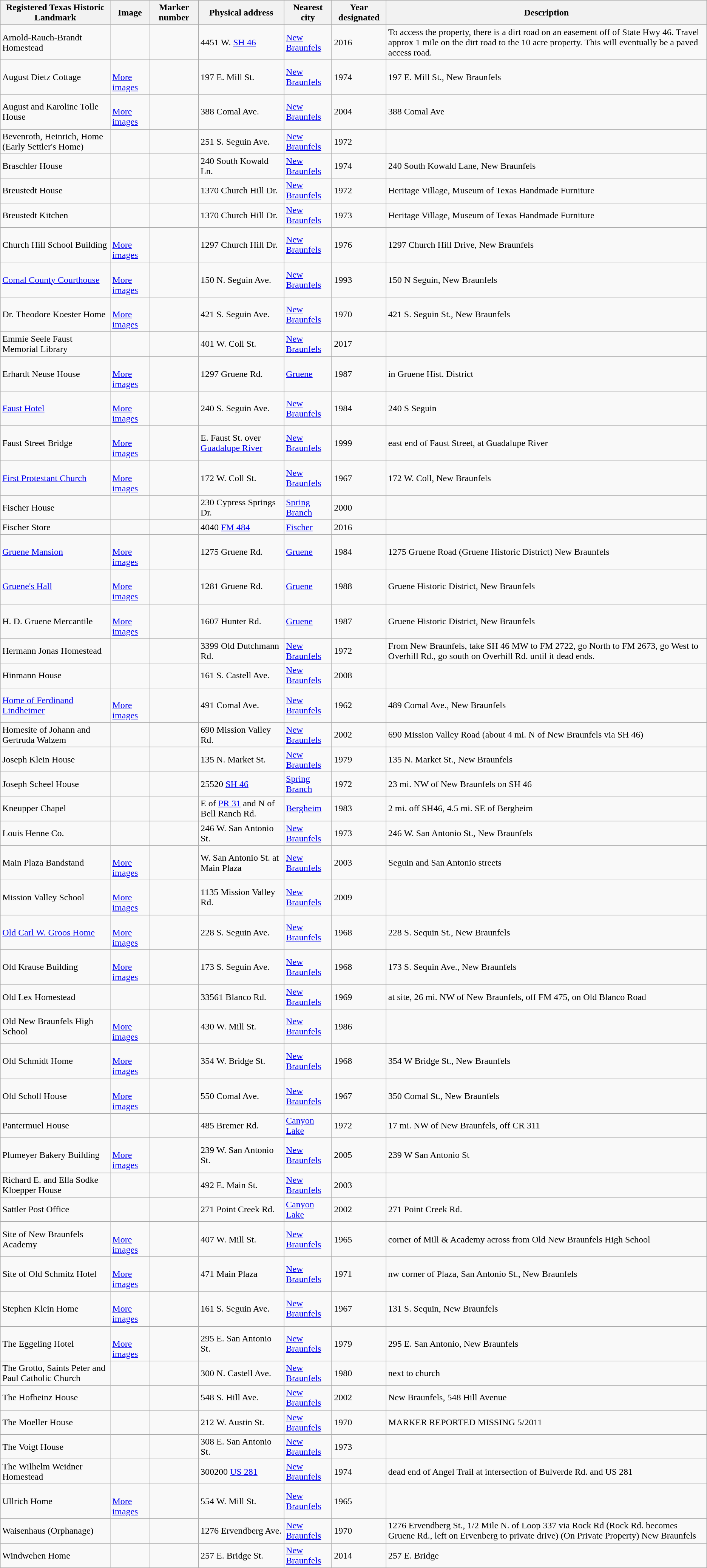<table class="wikitable sortable">
<tr>
<th>Registered Texas Historic Landmark</th>
<th>Image</th>
<th>Marker number</th>
<th>Physical address</th>
<th>Nearest city</th>
<th>Year designated</th>
<th>Description</th>
</tr>
<tr>
<td>Arnold-Rauch-Brandt Homestead</td>
<td></td>
<td></td>
<td>4451 W. <a href='#'>SH 46</a><br></td>
<td><a href='#'>New Braunfels</a></td>
<td>2016</td>
<td>To access the property, there is a dirt road on an easement off of State Hwy 46. Travel approx 1 mile on the dirt road to the 10 acre property. This will eventually be a paved access road.</td>
</tr>
<tr>
<td>August Dietz Cottage</td>
<td><br> <a href='#'>More images</a></td>
<td></td>
<td>197 E. Mill St.<br></td>
<td><a href='#'>New Braunfels</a></td>
<td>1974</td>
<td>197 E. Mill St., New Braunfels</td>
</tr>
<tr>
<td>August and Karoline Tolle House</td>
<td><br> <a href='#'>More images</a></td>
<td></td>
<td>388 Comal Ave.<br></td>
<td><a href='#'>New Braunfels</a></td>
<td>2004</td>
<td>388 Comal Ave</td>
</tr>
<tr>
<td>Bevenroth, Heinrich, Home (Early Settler's Home)</td>
<td></td>
<td></td>
<td>251 S. Seguin Ave.<br></td>
<td><a href='#'>New Braunfels</a></td>
<td>1972</td>
<td></td>
</tr>
<tr>
<td>Braschler House</td>
<td></td>
<td></td>
<td>240 South Kowald Ln.<br></td>
<td><a href='#'>New Braunfels</a></td>
<td>1974</td>
<td>240 South Kowald Lane, New Braunfels</td>
</tr>
<tr>
<td>Breustedt House</td>
<td></td>
<td></td>
<td>1370 Church Hill Dr.<br></td>
<td><a href='#'>New Braunfels</a></td>
<td>1972</td>
<td>Heritage Village, Museum of Texas Handmade Furniture</td>
</tr>
<tr>
<td>Breustedt Kitchen</td>
<td></td>
<td></td>
<td>1370 Church Hill Dr.<br></td>
<td><a href='#'>New Braunfels</a></td>
<td>1973</td>
<td>Heritage Village, Museum of Texas Handmade Furniture</td>
</tr>
<tr>
<td>Church Hill School Building</td>
<td><br> <a href='#'>More images</a></td>
<td></td>
<td>1297 Church Hill Dr.<br></td>
<td><a href='#'>New Braunfels</a></td>
<td>1976</td>
<td>1297 Church Hill Drive, New Braunfels</td>
</tr>
<tr>
<td><a href='#'>Comal County Courthouse</a></td>
<td><br> <a href='#'>More images</a></td>
<td></td>
<td>150 N. Seguin Ave.<br></td>
<td><a href='#'>New Braunfels</a></td>
<td>1993</td>
<td>150 N Seguin, New Braunfels</td>
</tr>
<tr>
<td>Dr. Theodore Koester Home</td>
<td><br> <a href='#'>More images</a></td>
<td></td>
<td>421 S. Seguin Ave.<br></td>
<td><a href='#'>New Braunfels</a></td>
<td>1970</td>
<td>421 S. Seguin St., New Braunfels</td>
</tr>
<tr>
<td>Emmie Seele Faust Memorial Library</td>
<td></td>
<td></td>
<td>401 W. Coll St.<br></td>
<td><a href='#'>New Braunfels</a></td>
<td>2017</td>
<td></td>
</tr>
<tr>
<td>Erhardt Neuse House</td>
<td><br> <a href='#'>More images</a></td>
<td></td>
<td>1297 Gruene Rd.<br></td>
<td><a href='#'>Gruene</a></td>
<td>1987</td>
<td>in Gruene Hist. District</td>
</tr>
<tr>
<td><a href='#'>Faust Hotel</a></td>
<td><br> <a href='#'>More images</a></td>
<td></td>
<td>240 S. Seguin Ave.<br></td>
<td><a href='#'>New Braunfels</a></td>
<td>1984</td>
<td>240 S Seguin</td>
</tr>
<tr>
<td>Faust Street Bridge</td>
<td><br> <a href='#'>More images</a></td>
<td></td>
<td>E. Faust St. over <a href='#'>Guadalupe River</a><br></td>
<td><a href='#'>New Braunfels</a></td>
<td>1999</td>
<td>east end of Faust Street, at Guadalupe River</td>
</tr>
<tr>
<td><a href='#'>First Protestant Church</a></td>
<td><br> <a href='#'>More images</a></td>
<td></td>
<td>172 W. Coll St.<br></td>
<td><a href='#'>New Braunfels</a></td>
<td>1967</td>
<td>172 W. Coll, New Braunfels</td>
</tr>
<tr>
<td>Fischer House</td>
<td></td>
<td></td>
<td>230 Cypress Springs Dr.<br></td>
<td><a href='#'>Spring Branch</a></td>
<td>2000</td>
<td></td>
</tr>
<tr>
<td>Fischer Store</td>
<td></td>
<td></td>
<td>4040 <a href='#'>FM 484</a><br></td>
<td><a href='#'>Fischer</a></td>
<td>2016</td>
<td></td>
</tr>
<tr>
<td><a href='#'>Gruene Mansion</a></td>
<td><br> <a href='#'>More images</a></td>
<td></td>
<td>1275 Gruene Rd.<br></td>
<td><a href='#'>Gruene</a></td>
<td>1984</td>
<td>1275 Gruene Road (Gruene Historic District) New Braunfels</td>
</tr>
<tr>
<td><a href='#'>Gruene's Hall</a></td>
<td><br> <a href='#'>More images</a></td>
<td></td>
<td>1281 Gruene Rd.<br></td>
<td><a href='#'>Gruene</a></td>
<td>1988</td>
<td>Gruene Historic District, New Braunfels</td>
</tr>
<tr>
<td>H. D. Gruene Mercantile</td>
<td><br> <a href='#'>More images</a></td>
<td></td>
<td>1607 Hunter Rd.<br></td>
<td><a href='#'>Gruene</a></td>
<td>1987</td>
<td>Gruene Historic District, New Braunfels</td>
</tr>
<tr>
<td>Hermann Jonas Homestead</td>
<td></td>
<td></td>
<td>3399 Old Dutchmann Rd.<br></td>
<td><a href='#'>New Braunfels</a></td>
<td>1972</td>
<td>From New Braunfels, take SH 46 MW to FM 2722, go North to FM 2673, go West to Overhill Rd., go south on Overhill Rd. until it dead ends.</td>
</tr>
<tr>
<td>Hinmann House</td>
<td></td>
<td></td>
<td>161 S. Castell Ave.<br></td>
<td><a href='#'>New Braunfels</a></td>
<td>2008</td>
<td></td>
</tr>
<tr>
<td><a href='#'>Home of Ferdinand Lindheimer</a></td>
<td><br> <a href='#'>More images</a></td>
<td></td>
<td>491 Comal Ave.<br></td>
<td><a href='#'>New Braunfels</a></td>
<td>1962</td>
<td>489 Comal Ave., New Braunfels</td>
</tr>
<tr>
<td>Homesite of Johann and Gertruda Walzem</td>
<td></td>
<td></td>
<td>690 Mission Valley Rd.<br></td>
<td><a href='#'>New Braunfels</a></td>
<td>2002</td>
<td>690 Mission Valley Road (about 4 mi. N of New Braunfels via SH 46)</td>
</tr>
<tr>
<td>Joseph Klein House</td>
<td></td>
<td></td>
<td>135 N. Market St.<br></td>
<td><a href='#'>New Braunfels</a></td>
<td>1979</td>
<td>135 N. Market St., New Braunfels</td>
</tr>
<tr>
<td>Joseph Scheel House</td>
<td></td>
<td></td>
<td>25520 <a href='#'>SH 46</a><br></td>
<td><a href='#'>Spring Branch</a></td>
<td>1972</td>
<td>23 mi. NW of New Braunfels on SH 46</td>
</tr>
<tr>
<td>Kneupper Chapel</td>
<td></td>
<td></td>
<td>E of <a href='#'>PR 31</a> and N of Bell Ranch Rd. </td>
<td><a href='#'>Bergheim</a></td>
<td>1983</td>
<td>2 mi. off SH46, 4.5 mi. SE of Bergheim</td>
</tr>
<tr>
<td>Louis Henne Co.</td>
<td></td>
<td></td>
<td>246 W. San Antonio St.<br></td>
<td><a href='#'>New Braunfels</a></td>
<td>1973</td>
<td>246 W. San Antonio St., New Braunfels</td>
</tr>
<tr>
<td>Main Plaza Bandstand</td>
<td><br> <a href='#'>More images</a></td>
<td></td>
<td>W. San Antonio St. at Main Plaza<br></td>
<td><a href='#'>New Braunfels</a></td>
<td>2003</td>
<td>Seguin and San Antonio streets</td>
</tr>
<tr>
<td>Mission Valley School</td>
<td><br> <a href='#'>More images</a></td>
<td></td>
<td>1135 Mission Valley Rd.<br></td>
<td><a href='#'>New Braunfels</a></td>
<td>2009</td>
<td></td>
</tr>
<tr>
<td><a href='#'>Old Carl W. Groos Home</a></td>
<td><br> <a href='#'>More images</a></td>
<td></td>
<td>228 S. Seguin Ave.<br></td>
<td><a href='#'>New Braunfels</a></td>
<td>1968</td>
<td>228 S. Sequin St., New Braunfels</td>
</tr>
<tr>
<td>Old Krause Building</td>
<td><br> <a href='#'>More images</a></td>
<td></td>
<td>173 S. Seguin Ave.<br></td>
<td><a href='#'>New Braunfels</a></td>
<td>1968</td>
<td>173 S. Sequin Ave., New Braunfels</td>
</tr>
<tr>
<td>Old Lex Homestead</td>
<td></td>
<td></td>
<td>33561 Blanco Rd.<br></td>
<td><a href='#'>New Braunfels</a></td>
<td>1969</td>
<td>at site, 26 mi. NW of New Braunfels, off FM 475, on Old Blanco Road</td>
</tr>
<tr>
<td>Old New Braunfels High School</td>
<td><br> <a href='#'>More images</a></td>
<td></td>
<td>430 W. Mill St.<br></td>
<td><a href='#'>New Braunfels</a></td>
<td>1986</td>
<td></td>
</tr>
<tr>
<td>Old Schmidt Home</td>
<td><br> <a href='#'>More images</a></td>
<td></td>
<td>354 W. Bridge St.<br></td>
<td><a href='#'>New Braunfels</a></td>
<td>1968</td>
<td>354 W Bridge St., New Braunfels</td>
</tr>
<tr>
<td>Old Scholl House</td>
<td><br> <a href='#'>More images</a></td>
<td></td>
<td>550 Comal Ave.<br></td>
<td><a href='#'>New Braunfels</a></td>
<td>1967</td>
<td>350 Comal St., New Braunfels</td>
</tr>
<tr>
<td>Pantermuel House</td>
<td></td>
<td></td>
<td>485 Bremer Rd.<br></td>
<td><a href='#'>Canyon Lake</a></td>
<td>1972</td>
<td>17 mi. NW of New Braunfels, off CR 311</td>
</tr>
<tr>
<td>Plumeyer Bakery Building</td>
<td><br> <a href='#'>More images</a></td>
<td></td>
<td>239 W. San Antonio St.<br></td>
<td><a href='#'>New Braunfels</a></td>
<td>2005</td>
<td>239 W San Antonio St</td>
</tr>
<tr>
<td>Richard E. and Ella Sodke Kloepper House</td>
<td></td>
<td></td>
<td>492 E. Main St.<br></td>
<td><a href='#'>New Braunfels</a></td>
<td>2003</td>
<td></td>
</tr>
<tr>
<td>Sattler Post Office</td>
<td></td>
<td></td>
<td>271 Point Creek Rd.<br></td>
<td><a href='#'>Canyon Lake</a></td>
<td>2002</td>
<td>271 Point Creek Rd.</td>
</tr>
<tr>
<td>Site of New Braunfels Academy</td>
<td><br> <a href='#'>More images</a></td>
<td></td>
<td>407 W. Mill St.<br></td>
<td><a href='#'>New Braunfels</a></td>
<td>1965</td>
<td>corner of Mill & Academy across from Old New Braunfels High School</td>
</tr>
<tr>
<td>Site of Old Schmitz Hotel</td>
<td><br> <a href='#'>More images</a></td>
<td></td>
<td>471 Main Plaza<br></td>
<td><a href='#'>New Braunfels</a></td>
<td>1971</td>
<td>nw corner of Plaza, San Antonio St., New Braunfels</td>
</tr>
<tr>
<td>Stephen Klein Home</td>
<td><br> <a href='#'>More images</a></td>
<td></td>
<td>161 S. Seguin Ave.<br></td>
<td><a href='#'>New Braunfels</a></td>
<td>1967</td>
<td>131 S. Sequin, New Braunfels</td>
</tr>
<tr>
<td>The Eggeling Hotel</td>
<td><br> <a href='#'>More images</a></td>
<td></td>
<td>295 E. San Antonio St.<br></td>
<td><a href='#'>New Braunfels</a></td>
<td>1979</td>
<td>295 E. San Antonio, New Braunfels</td>
</tr>
<tr>
<td>The Grotto, Saints Peter and Paul Catholic Church</td>
<td></td>
<td></td>
<td>300 N. Castell Ave.<br></td>
<td><a href='#'>New Braunfels</a></td>
<td>1980</td>
<td>next to church</td>
</tr>
<tr>
<td>The Hofheinz House</td>
<td></td>
<td></td>
<td>548 S. Hill Ave.<br></td>
<td><a href='#'>New Braunfels</a></td>
<td>2002</td>
<td>New Braunfels, 548 Hill Avenue</td>
</tr>
<tr>
<td>The Moeller House</td>
<td></td>
<td></td>
<td>212 W. Austin St.<br></td>
<td><a href='#'>New Braunfels</a></td>
<td>1970</td>
<td>MARKER REPORTED MISSING 5/2011</td>
</tr>
<tr>
<td>The Voigt House</td>
<td></td>
<td></td>
<td>308 E. San Antonio St.<br></td>
<td><a href='#'>New Braunfels</a></td>
<td>1973</td>
<td></td>
</tr>
<tr>
<td>The Wilhelm Weidner Homestead</td>
<td></td>
<td></td>
<td>300200 <a href='#'>US 281</a><br></td>
<td><a href='#'>New Braunfels</a></td>
<td>1974</td>
<td>dead end of Angel Trail at intersection of Bulverde Rd. and US 281</td>
</tr>
<tr>
<td>Ullrich Home</td>
<td><br> <a href='#'>More images</a></td>
<td></td>
<td>554 W. Mill St.<br></td>
<td><a href='#'>New Braunfels</a></td>
<td>1965</td>
<td></td>
</tr>
<tr>
<td>Waisenhaus (Orphanage)</td>
<td></td>
<td></td>
<td>1276 Ervendberg Ave.<br></td>
<td><a href='#'>New Braunfels</a></td>
<td>1970</td>
<td>1276 Ervendberg St., 1/2 Mile N. of Loop 337 via Rock Rd (Rock Rd. becomes Gruene Rd., left on Ervenberg to private drive) (On Private Property) New Braunfels</td>
</tr>
<tr>
<td>Windwehen Home</td>
<td></td>
<td></td>
<td>257 E. Bridge St.<br></td>
<td><a href='#'>New Braunfels</a></td>
<td>2014</td>
<td>257 E. Bridge</td>
</tr>
</table>
